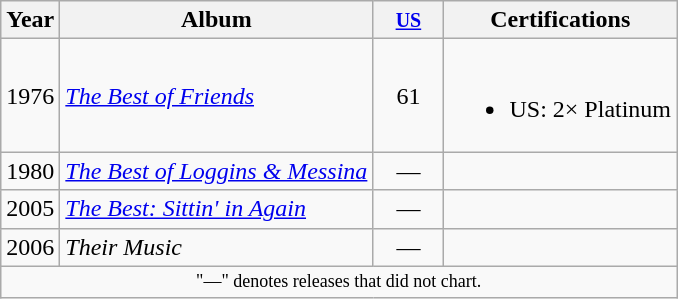<table class="wikitable">
<tr>
<th>Year</th>
<th>Album</th>
<th style="width:40px;"><small><a href='#'>US</a></small><br></th>
<th>Certifications</th>
</tr>
<tr>
<td>1976</td>
<td><em><a href='#'>The Best of Friends</a></em></td>
<td style="text-align:center;">61</td>
<td><br><ul><li>US: 2× Platinum</li></ul></td>
</tr>
<tr>
<td>1980</td>
<td><em><a href='#'>The Best of Loggins & Messina</a></em></td>
<td style="text-align:center;">—</td>
<td></td>
</tr>
<tr>
<td>2005</td>
<td><em><a href='#'>The Best: Sittin' in Again</a></em></td>
<td style="text-align:center;">—</td>
<td></td>
</tr>
<tr>
<td>2006</td>
<td><em>Their Music</em></td>
<td style="text-align:center;">—</td>
<td></td>
</tr>
<tr>
<td colspan="7" style="text-align:center; font-size:9pt;">"—" denotes releases that did not chart.</td>
</tr>
</table>
